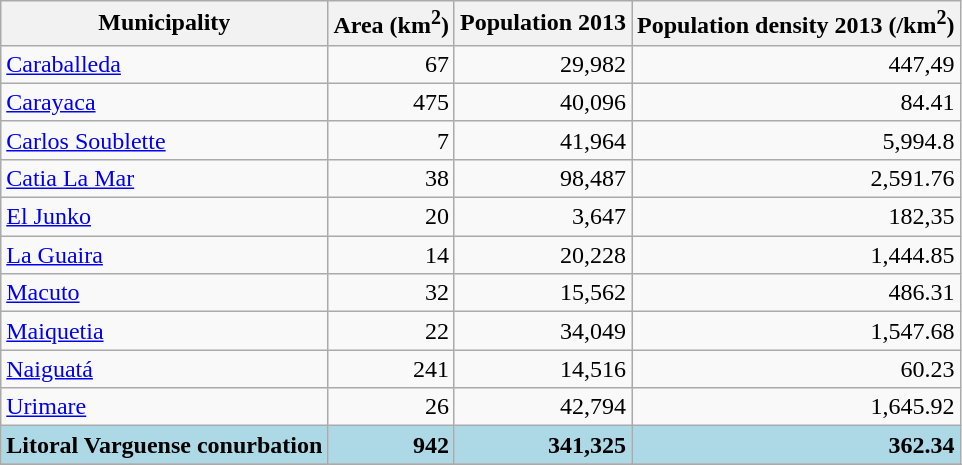<table class="wikitable" style="text-align:right">
<tr>
<th>Municipality</th>
<th>Area (km<sup>2</sup>)</th>
<th>Population 2013 </th>
<th>Population density 2013 (/km<sup>2</sup>)</th>
</tr>
<tr>
<td align=left><a href='#'>Caraballeda</a></td>
<td>67</td>
<td>29,982</td>
<td>447,49</td>
</tr>
<tr>
<td align=left><a href='#'>Carayaca</a></td>
<td>475</td>
<td>40,096</td>
<td>84.41</td>
</tr>
<tr>
<td align=left><a href='#'>Carlos Soublette</a></td>
<td>7</td>
<td>41,964</td>
<td>5,994.8</td>
</tr>
<tr>
<td align=left><a href='#'>Catia La Mar</a></td>
<td>38</td>
<td>98,487</td>
<td>2,591.76</td>
</tr>
<tr>
<td align=left><a href='#'>El Junko</a></td>
<td>20</td>
<td>3,647</td>
<td>182,35</td>
</tr>
<tr>
<td align=left><a href='#'>La Guaira</a></td>
<td>14</td>
<td>20,228</td>
<td>1,444.85</td>
</tr>
<tr>
<td align=left><a href='#'>Macuto</a></td>
<td>32</td>
<td>15,562</td>
<td>486.31</td>
</tr>
<tr>
<td align=left><a href='#'>Maiquetia</a></td>
<td>22</td>
<td>34,049</td>
<td>1,547.68</td>
</tr>
<tr>
<td align=left><a href='#'>Naiguatá</a></td>
<td>241</td>
<td>14,516</td>
<td>60.23</td>
</tr>
<tr>
<td align=left><a href='#'>Urimare</a></td>
<td>26</td>
<td>42,794</td>
<td>1,645.92</td>
</tr>
<tr>
<td style="background:lightblue; text-align:right;"><strong>Litoral Varguense conurbation</strong></td>
<td style="background:lightblue; text-align:right;"><strong>942</strong></td>
<td style="background:lightblue; text-align:right;"><strong>341,325</strong></td>
<td style="background:lightblue; text-align:right;"><strong>362.34</strong></td>
</tr>
<tr>
</tr>
</table>
